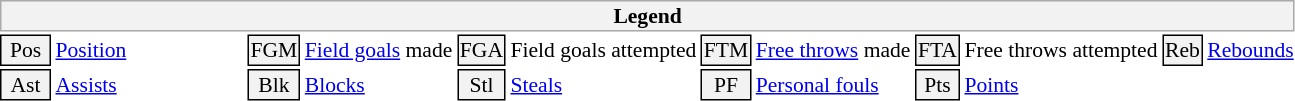<table class="toccolours" style="font-size:90%; white-space:nowrap">
<tr>
<th colspan="12" style="background:#f2f2f2; border:1px solid #aaa;">Legend</th>
</tr>
<tr>
<td style="width:30px; text-align:center; background:#f2f2f2; border:1px solid black;">Pos</td>
<td style="width:125px;"><a href='#'>Position</a></td>
<td style="text-align:center; background:#f2f2f2; border:1px solid black;">FGM</td>
<td><a href='#'>Field goals</a> made</td>
<td style="text-align:center; background:#f2f2f2; border:1px solid black;">FGA</td>
<td>Field goals attempted</td>
<td style="text-align:center; background:#f2f2f2; border:1px solid black;">FTM</td>
<td><a href='#'>Free throws</a> made</td>
<td style="text-align:center; background:#f2f2f2; border:1px solid black;">FTA</td>
<td>Free throws attempted</td>
<td style="text-align:center; background:#f2f2f2; border:1px solid black;">Reb</td>
<td><a href='#'>Rebounds</a></td>
</tr>
<tr>
<td style="text-align:center; background:#f2f2f2; border:1px solid black;">Ast</td>
<td><a href='#'>Assists</a></td>
<td style="text-align:center; background:#f2f2f2; border:1px solid black;">Blk</td>
<td><a href='#'>Blocks</a></td>
<td style="text-align:center; background:#f2f2f2; border:1px solid black;">Stl</td>
<td><a href='#'>Steals</a></td>
<td style="text-align:center; background:#f2f2f2; border:1px solid black;">PF</td>
<td><a href='#'>Personal fouls</a></td>
<td style="text-align:center; background:#f2f2f2; border:1px solid black;">Pts</td>
<td><a href='#'>Points</a></td>
</tr>
</table>
